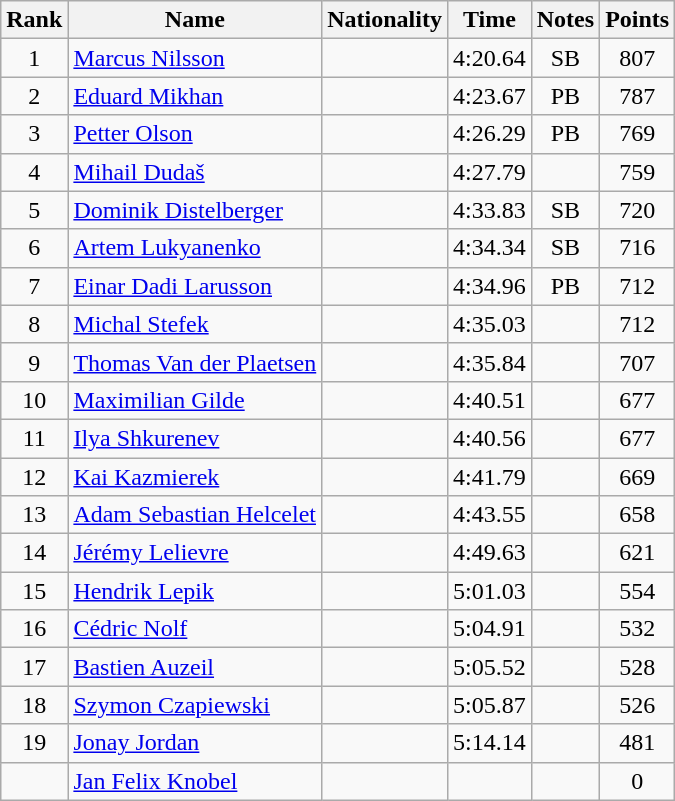<table class="wikitable sortable" style="text-align:center">
<tr>
<th>Rank</th>
<th>Name</th>
<th>Nationality</th>
<th>Time</th>
<th>Notes</th>
<th>Points</th>
</tr>
<tr>
<td>1</td>
<td align="left"><a href='#'>Marcus Nilsson</a></td>
<td align=left></td>
<td>4:20.64</td>
<td>SB</td>
<td>807</td>
</tr>
<tr>
<td>2</td>
<td align="left"><a href='#'>Eduard Mikhan</a></td>
<td align=left></td>
<td>4:23.67</td>
<td>PB</td>
<td>787</td>
</tr>
<tr>
<td>3</td>
<td align="left"><a href='#'>Petter Olson</a></td>
<td align=left></td>
<td>4:26.29</td>
<td>PB</td>
<td>769</td>
</tr>
<tr>
<td>4</td>
<td align="left"><a href='#'>Mihail Dudaš</a></td>
<td align=left></td>
<td>4:27.79</td>
<td></td>
<td>759</td>
</tr>
<tr>
<td>5</td>
<td align="left"><a href='#'>Dominik Distelberger</a></td>
<td align=left></td>
<td>4:33.83</td>
<td>SB</td>
<td>720</td>
</tr>
<tr>
<td>6</td>
<td align="left"><a href='#'>Artem Lukyanenko</a></td>
<td align=left></td>
<td>4:34.34</td>
<td>SB</td>
<td>716</td>
</tr>
<tr>
<td>7</td>
<td align="left"><a href='#'>Einar Dadi Larusson</a></td>
<td align=left></td>
<td>4:34.96</td>
<td>PB</td>
<td>712</td>
</tr>
<tr>
<td>8</td>
<td align="left"><a href='#'>Michal Stefek</a></td>
<td align=left></td>
<td>4:35.03</td>
<td></td>
<td>712</td>
</tr>
<tr>
<td>9</td>
<td align="left"><a href='#'>Thomas Van der Plaetsen</a></td>
<td align=left></td>
<td>4:35.84</td>
<td></td>
<td>707</td>
</tr>
<tr>
<td>10</td>
<td align="left"><a href='#'>Maximilian Gilde</a></td>
<td align=left></td>
<td>4:40.51</td>
<td></td>
<td>677</td>
</tr>
<tr>
<td>11</td>
<td align="left"><a href='#'>Ilya Shkurenev</a></td>
<td align=left></td>
<td>4:40.56</td>
<td></td>
<td>677</td>
</tr>
<tr>
<td>12</td>
<td align="left"><a href='#'>Kai Kazmierek</a></td>
<td align=left></td>
<td>4:41.79</td>
<td></td>
<td>669</td>
</tr>
<tr>
<td>13</td>
<td align="left"><a href='#'>Adam Sebastian Helcelet</a></td>
<td align=left></td>
<td>4:43.55</td>
<td></td>
<td>658</td>
</tr>
<tr>
<td>14</td>
<td align="left"><a href='#'>Jérémy Lelievre</a></td>
<td align=left></td>
<td>4:49.63</td>
<td></td>
<td>621</td>
</tr>
<tr>
<td>15</td>
<td align="left"><a href='#'>Hendrik Lepik</a></td>
<td align=left></td>
<td>5:01.03</td>
<td></td>
<td>554</td>
</tr>
<tr>
<td>16</td>
<td align="left"><a href='#'>Cédric Nolf</a></td>
<td align=left></td>
<td>5:04.91</td>
<td></td>
<td>532</td>
</tr>
<tr>
<td>17</td>
<td align="left"><a href='#'>Bastien Auzeil</a></td>
<td align=left></td>
<td>5:05.52</td>
<td></td>
<td>528</td>
</tr>
<tr>
<td>18</td>
<td align="left"><a href='#'>Szymon Czapiewski</a></td>
<td align=left></td>
<td>5:05.87</td>
<td></td>
<td>526</td>
</tr>
<tr>
<td>19</td>
<td align="left"><a href='#'>Jonay Jordan</a></td>
<td align=left></td>
<td>5:14.14</td>
<td></td>
<td>481</td>
</tr>
<tr>
<td></td>
<td align="left"><a href='#'>Jan Felix Knobel</a></td>
<td align=left></td>
<td></td>
<td></td>
<td>0</td>
</tr>
</table>
